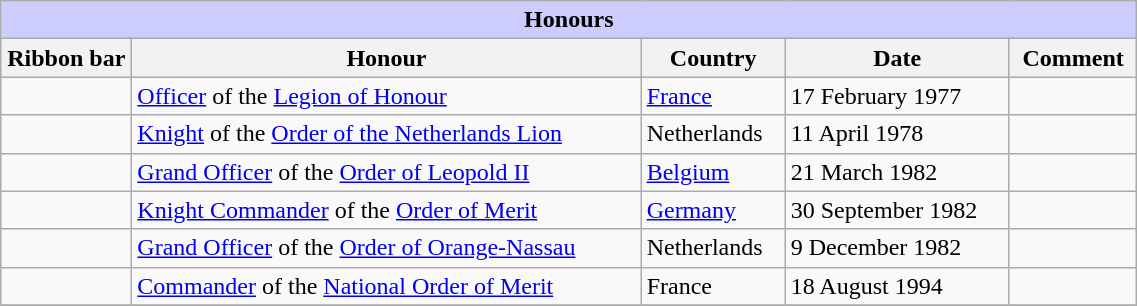<table class="wikitable" style="width:60%;">
<tr style="background:#ccf; text-align:center;">
<td colspan=5><strong>Honours</strong></td>
</tr>
<tr>
<th style="width:80px;">Ribbon bar</th>
<th>Honour</th>
<th>Country</th>
<th>Date</th>
<th>Comment</th>
</tr>
<tr>
<td></td>
<td><a href='#'>Officer</a> of the <a href='#'>Legion of Honour</a></td>
<td><a href='#'>France</a></td>
<td>17 February 1977</td>
<td></td>
</tr>
<tr>
<td></td>
<td><a href='#'>Knight</a> of the <a href='#'>Order of the Netherlands Lion</a></td>
<td>Netherlands</td>
<td>11 April 1978</td>
<td></td>
</tr>
<tr>
<td></td>
<td><a href='#'>Grand Officer</a> of the <a href='#'>Order of Leopold II</a></td>
<td><a href='#'>Belgium</a></td>
<td>21 March 1982</td>
<td></td>
</tr>
<tr>
<td></td>
<td><a href='#'>Knight Commander</a> of the <a href='#'>Order of Merit</a></td>
<td><a href='#'>Germany</a></td>
<td>30 September 1982</td>
<td></td>
</tr>
<tr>
<td></td>
<td><a href='#'>Grand Officer</a> of the <a href='#'>Order of Orange-Nassau</a></td>
<td>Netherlands</td>
<td>9 December 1982</td>
<td></td>
</tr>
<tr>
<td></td>
<td><a href='#'>Commander</a> of the <a href='#'>National Order of Merit</a></td>
<td>France</td>
<td>18 August 1994</td>
<td></td>
</tr>
<tr>
</tr>
</table>
